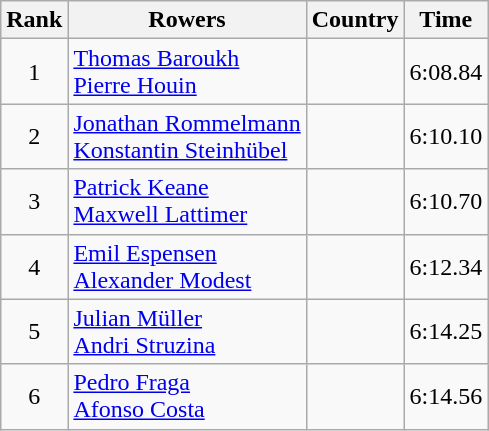<table class="wikitable" style="text-align:center">
<tr>
<th>Rank</th>
<th>Rowers</th>
<th>Country</th>
<th>Time</th>
</tr>
<tr>
<td>1</td>
<td align="left"><a href='#'>Thomas Baroukh</a><br><a href='#'>Pierre Houin</a></td>
<td align="left"></td>
<td>6:08.84</td>
</tr>
<tr>
<td>2</td>
<td align="left"><a href='#'>Jonathan Rommelmann</a><br><a href='#'>Konstantin Steinhübel</a></td>
<td align="left"></td>
<td>6:10.10</td>
</tr>
<tr>
<td>3</td>
<td align="left"><a href='#'>Patrick Keane</a><br><a href='#'>Maxwell Lattimer</a></td>
<td align="left"></td>
<td>6:10.70</td>
</tr>
<tr>
<td>4</td>
<td align="left"><a href='#'>Emil Espensen</a><br><a href='#'>Alexander Modest</a></td>
<td align="left"></td>
<td>6:12.34</td>
</tr>
<tr>
<td>5</td>
<td align="left"><a href='#'>Julian Müller</a><br><a href='#'>Andri Struzina</a></td>
<td align="left"></td>
<td>6:14.25</td>
</tr>
<tr>
<td>6</td>
<td align="left"><a href='#'>Pedro Fraga</a><br><a href='#'>Afonso Costa</a></td>
<td align="left"></td>
<td>6:14.56</td>
</tr>
</table>
